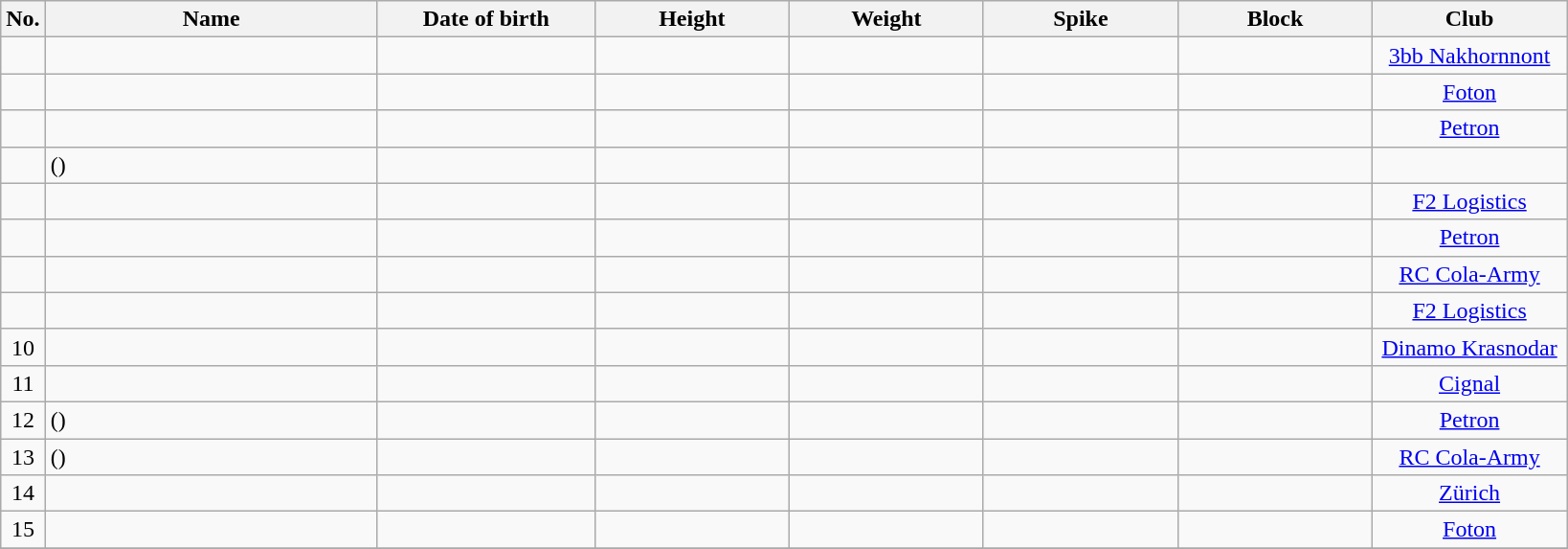<table class="wikitable sortable" style="font-size:100%; text-align:center;">
<tr>
<th>No.</th>
<th style="width:14em">Name</th>
<th style="width:9em">Date of birth</th>
<th style="width:8em">Height</th>
<th style="width:8em">Weight</th>
<th style="width:8em">Spike</th>
<th style="width:8em">Block</th>
<th style="width:8em">Club</th>
</tr>
<tr>
<td></td>
<td align=left> </td>
<td align=right></td>
<td></td>
<td></td>
<td></td>
<td></td>
<td><a href='#'>3bb Nakhornnont</a></td>
</tr>
<tr>
<td></td>
<td align=left> </td>
<td align=right></td>
<td></td>
<td></td>
<td></td>
<td></td>
<td><a href='#'>Foton</a></td>
</tr>
<tr>
<td></td>
<td align=left> </td>
<td align=right></td>
<td></td>
<td></td>
<td></td>
<td></td>
<td><a href='#'>Petron</a></td>
</tr>
<tr>
<td></td>
<td align=left>  ()</td>
<td align=right></td>
<td></td>
<td></td>
<td></td>
<td></td>
<td></td>
</tr>
<tr>
<td></td>
<td align=left> </td>
<td align=right></td>
<td></td>
<td></td>
<td></td>
<td></td>
<td><a href='#'>F2 Logistics</a></td>
</tr>
<tr>
<td></td>
<td align=left> </td>
<td align=right></td>
<td></td>
<td></td>
<td></td>
<td></td>
<td><a href='#'>Petron</a></td>
</tr>
<tr>
<td></td>
<td align=left> </td>
<td align=right></td>
<td></td>
<td></td>
<td></td>
<td></td>
<td><a href='#'>RC Cola-Army</a></td>
</tr>
<tr>
<td></td>
<td align=left> </td>
<td align=right></td>
<td></td>
<td></td>
<td></td>
<td></td>
<td><a href='#'>F2 Logistics</a></td>
</tr>
<tr>
<td>10</td>
<td align=left> </td>
<td align=right></td>
<td></td>
<td></td>
<td></td>
<td></td>
<td><a href='#'>Dinamo Krasnodar</a></td>
</tr>
<tr>
<td>11</td>
<td align=left> </td>
<td align=right></td>
<td></td>
<td></td>
<td></td>
<td></td>
<td><a href='#'>Cignal</a></td>
</tr>
<tr>
<td>12</td>
<td align=left>  ()</td>
<td align=right></td>
<td></td>
<td></td>
<td></td>
<td></td>
<td><a href='#'>Petron</a></td>
</tr>
<tr>
<td>13</td>
<td align=left>  ()</td>
<td align=right></td>
<td></td>
<td></td>
<td></td>
<td></td>
<td><a href='#'>RC Cola-Army</a></td>
</tr>
<tr>
<td>14</td>
<td align=left> </td>
<td align=right></td>
<td></td>
<td></td>
<td></td>
<td></td>
<td><a href='#'>Zürich</a></td>
</tr>
<tr>
<td>15</td>
<td align=left> </td>
<td align=right></td>
<td></td>
<td></td>
<td></td>
<td></td>
<td><a href='#'>Foton</a></td>
</tr>
<tr>
</tr>
</table>
